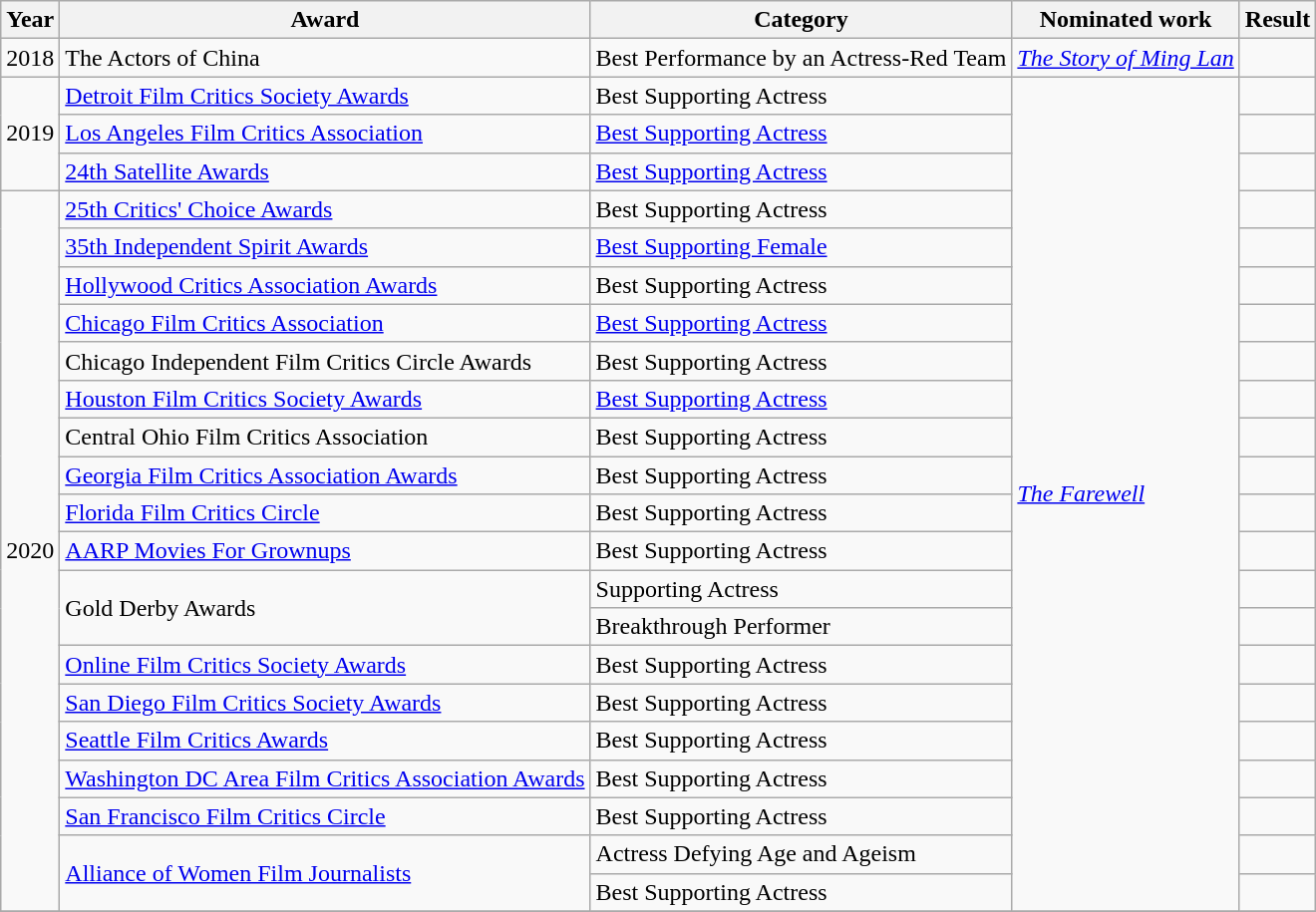<table class="wikitable sortable">
<tr>
<th>Year</th>
<th>Award</th>
<th>Category</th>
<th>Nominated work</th>
<th>Result</th>
</tr>
<tr>
<td>2018</td>
<td>The Actors of China</td>
<td>Best Performance by an Actress-Red Team</td>
<td><em><a href='#'>The Story of Ming Lan</a></em></td>
<td></td>
</tr>
<tr>
<td rowspan="3">2019</td>
<td><a href='#'>Detroit Film Critics Society Awards</a></td>
<td>Best Supporting Actress</td>
<td rowspan="22"><em><a href='#'>The Farewell</a></em></td>
<td></td>
</tr>
<tr>
<td><a href='#'>Los Angeles Film Critics Association</a></td>
<td><a href='#'>Best Supporting Actress</a></td>
<td></td>
</tr>
<tr>
<td><a href='#'>24th Satellite Awards</a></td>
<td><a href='#'>Best Supporting Actress</a></td>
<td></td>
</tr>
<tr>
<td rowspan="19">2020</td>
<td><a href='#'>25th Critics' Choice Awards</a></td>
<td>Best Supporting Actress</td>
<td></td>
</tr>
<tr>
<td><a href='#'>35th Independent Spirit Awards</a></td>
<td><a href='#'>Best Supporting Female</a></td>
<td></td>
</tr>
<tr>
<td><a href='#'>Hollywood Critics Association Awards</a></td>
<td>Best Supporting Actress</td>
<td></td>
</tr>
<tr>
<td><a href='#'>Chicago Film Critics Association</a></td>
<td><a href='#'>Best Supporting Actress</a></td>
<td></td>
</tr>
<tr>
<td>Chicago Independent Film Critics Circle Awards</td>
<td>Best Supporting Actress</td>
<td></td>
</tr>
<tr>
<td><a href='#'>Houston Film Critics Society Awards</a></td>
<td><a href='#'>Best Supporting Actress</a></td>
<td></td>
</tr>
<tr>
<td>Central Ohio Film Critics Association</td>
<td>Best Supporting Actress</td>
<td></td>
</tr>
<tr>
<td><a href='#'>Georgia Film Critics Association Awards</a></td>
<td>Best Supporting Actress</td>
<td></td>
</tr>
<tr>
<td><a href='#'>Florida Film Critics Circle</a></td>
<td>Best Supporting Actress</td>
<td></td>
</tr>
<tr>
<td><a href='#'>AARP Movies For Grownups</a></td>
<td>Best Supporting Actress</td>
<td></td>
</tr>
<tr>
<td rowspan="2">Gold Derby Awards</td>
<td>Supporting Actress</td>
<td></td>
</tr>
<tr>
<td>Breakthrough Performer</td>
<td></td>
</tr>
<tr>
<td><a href='#'>Online Film Critics Society Awards</a></td>
<td>Best Supporting Actress</td>
<td></td>
</tr>
<tr>
<td><a href='#'>San Diego Film Critics Society Awards</a></td>
<td>Best Supporting Actress</td>
<td></td>
</tr>
<tr>
<td><a href='#'>Seattle Film Critics Awards</a></td>
<td>Best Supporting Actress</td>
<td></td>
</tr>
<tr>
<td><a href='#'>Washington DC Area Film Critics Association Awards</a></td>
<td>Best Supporting Actress</td>
<td></td>
</tr>
<tr>
<td><a href='#'>San Francisco Film Critics Circle</a></td>
<td>Best Supporting Actress</td>
<td></td>
</tr>
<tr>
<td rowspan="2"><a href='#'>Alliance of Women Film Journalists</a></td>
<td>Actress Defying Age and Ageism</td>
<td></td>
</tr>
<tr>
<td>Best Supporting Actress</td>
<td></td>
</tr>
<tr>
</tr>
</table>
